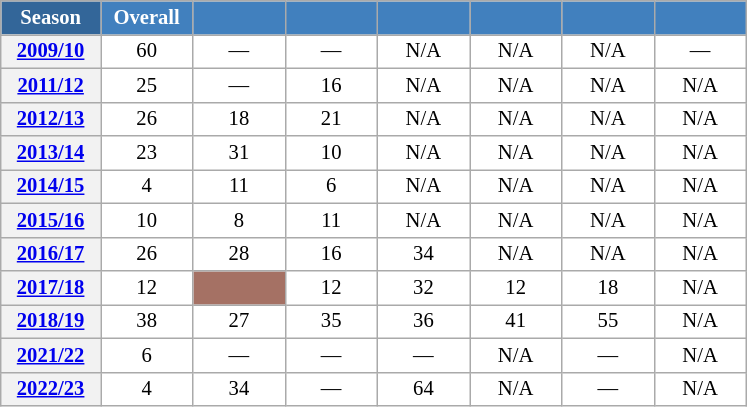<table class="wikitable" style="font-size:86%; text-align:center; border:grey solid 1px; border-collapse:collapse; background:#ffffff;">
<tr>
<th style="background-color:#369; color:white; width:60px;"> Season </th>
<th style="background-color:#4180be; color:white; width:55px;">Overall</th>
<th style="background-color:#4180be; color:white; width:55px;"></th>
<th style="background-color:#4180be; color:white; width:55px;"></th>
<th style="background-color:#4180be; color:white; width:55px;"></th>
<th style="background-color:#4180be; color:white; width:55px;"></th>
<th style="background-color:#4180be; color:white; width:55px;"></th>
<th style="background-color:#4180be; color:white; width:55px;"></th>
</tr>
<tr>
<th scope=row align=center><a href='#'>2009/10</a></th>
<td align=center>60</td>
<td align=center>—</td>
<td align=center>—</td>
<td align=center>N/A</td>
<td align=center>N/A</td>
<td align=center>N/A</td>
<td align=center>—</td>
</tr>
<tr>
<th scope=row align=center><a href='#'>2011/12</a></th>
<td align=center>25</td>
<td align=center>—</td>
<td align=center>16</td>
<td align=center>N/A</td>
<td align=center>N/A</td>
<td align=center>N/A</td>
<td align=center>N/A</td>
</tr>
<tr>
<th scope=row align=center><a href='#'>2012/13</a></th>
<td align=center>26</td>
<td align=center>18</td>
<td align=center>21</td>
<td align=center>N/A</td>
<td align=center>N/A</td>
<td align=center>N/A</td>
<td align=center>N/A</td>
</tr>
<tr>
<th scope=row align=center><a href='#'>2013/14</a></th>
<td align=center>23</td>
<td align=center>31</td>
<td align=center>10</td>
<td align=center>N/A</td>
<td align=center>N/A</td>
<td align=center>N/A</td>
<td align=center>N/A</td>
</tr>
<tr>
<th scope=row align=center><a href='#'>2014/15</a></th>
<td align=center>4</td>
<td align=center>11</td>
<td align=center>6</td>
<td align=center>N/A</td>
<td align=center>N/A</td>
<td align=center>N/A</td>
<td align=center>N/A</td>
</tr>
<tr>
<th scope=row align=center><a href='#'>2015/16</a></th>
<td align=center>10</td>
<td align=center>8</td>
<td align=center>11</td>
<td align=center>N/A</td>
<td align=center>N/A</td>
<td align=center>N/A</td>
<td align=center>N/A</td>
</tr>
<tr>
<th scope=row align=center><a href='#'>2016/17</a></th>
<td align=center>26</td>
<td align=center>28</td>
<td align=center>16</td>
<td align=center>34</td>
<td align=center>N/A</td>
<td align=center>N/A</td>
<td align=center>N/A</td>
</tr>
<tr>
<th scope=row align=center><a href='#'>2017/18</a></th>
<td align=center>12</td>
<td align=center bgcolor=#A57164></td>
<td align=center>12</td>
<td align=center>32</td>
<td align=center>12</td>
<td align=center>18</td>
<td align=center>N/A</td>
</tr>
<tr>
<th scope=row align=center><a href='#'>2018/19</a></th>
<td align=center>38</td>
<td align=center>27</td>
<td align=center>35</td>
<td align=center>36</td>
<td align=center>41</td>
<td align=center>55</td>
<td align=center>N/A</td>
</tr>
<tr>
<th scope=row align=center><a href='#'>2021/22</a></th>
<td align=center>6</td>
<td align=center>—</td>
<td align=center>—</td>
<td align=center>—</td>
<td align=center>N/A</td>
<td align=center>—</td>
<td align=center>N/A</td>
</tr>
<tr>
<th scope=row align=center><a href='#'>2022/23</a></th>
<td align=center>4</td>
<td align=center>34</td>
<td align=center>—</td>
<td align=center>64</td>
<td align=center>N/A</td>
<td align=center>—</td>
<td align=center>N/A</td>
</tr>
</table>
